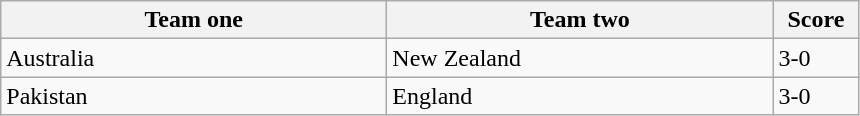<table class="wikitable">
<tr>
<th width=250>Team one</th>
<th width=250>Team two</th>
<th width=50>Score</th>
</tr>
<tr>
<td> Australia</td>
<td> New Zealand</td>
<td>3-0</td>
</tr>
<tr>
<td> Pakistan</td>
<td> England</td>
<td>3-0</td>
</tr>
</table>
